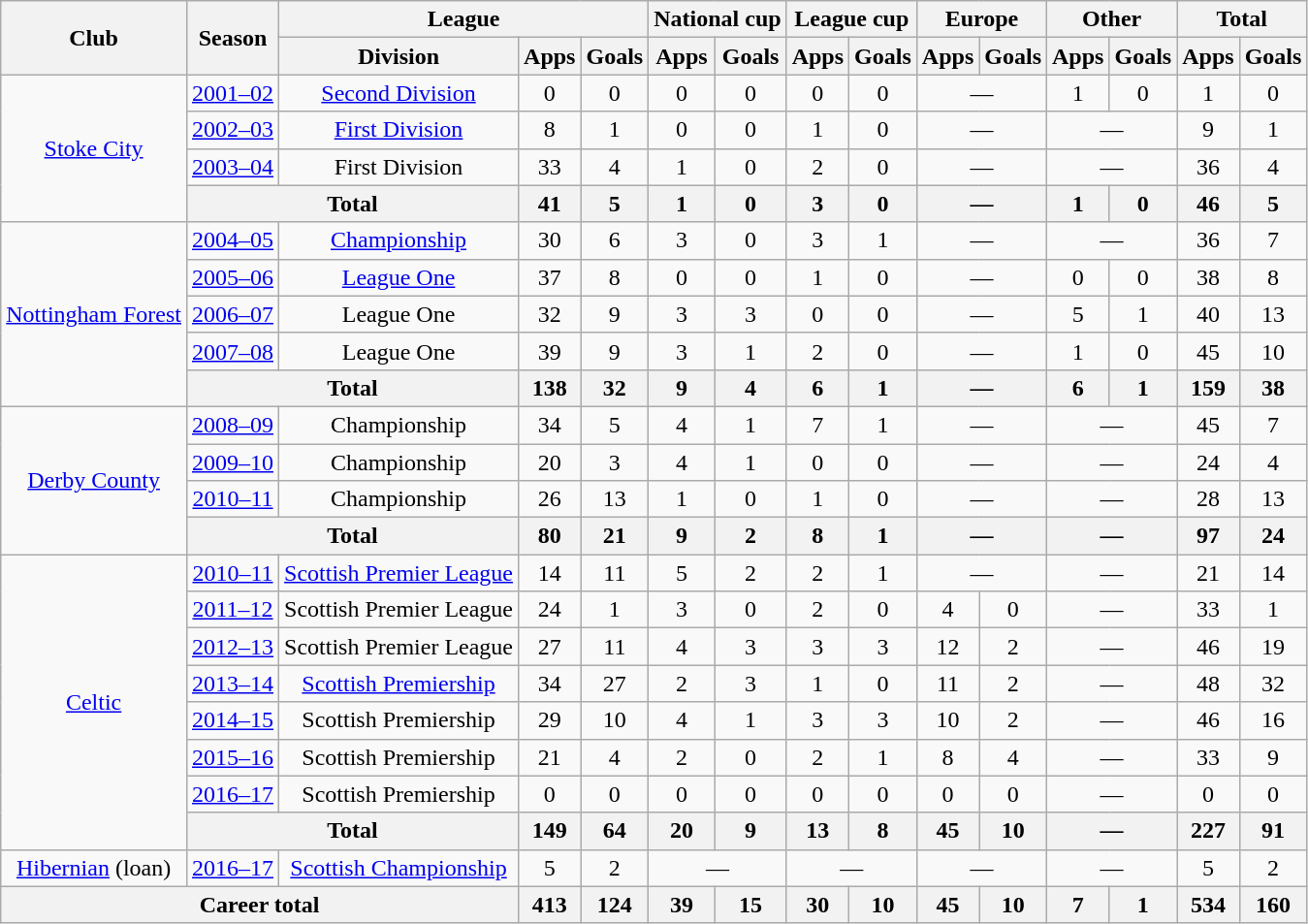<table class=wikitable style="text-align: center">
<tr>
<th rowspan="2">Club</th>
<th rowspan="2">Season</th>
<th colspan="3">League</th>
<th colspan="2">National cup</th>
<th colspan="2">League cup</th>
<th colspan="2">Europe</th>
<th colspan="2">Other</th>
<th colspan="2">Total</th>
</tr>
<tr>
<th>Division</th>
<th>Apps</th>
<th>Goals</th>
<th>Apps</th>
<th>Goals</th>
<th>Apps</th>
<th>Goals</th>
<th>Apps</th>
<th>Goals</th>
<th>Apps</th>
<th>Goals</th>
<th>Apps</th>
<th>Goals</th>
</tr>
<tr>
<td rowspan="4"><a href='#'>Stoke City</a></td>
<td><a href='#'>2001–02</a></td>
<td><a href='#'>Second Division</a></td>
<td>0</td>
<td>0</td>
<td>0</td>
<td>0</td>
<td>0</td>
<td>0</td>
<td colspan="2">—</td>
<td>1</td>
<td>0</td>
<td>1</td>
<td>0</td>
</tr>
<tr>
<td><a href='#'>2002–03</a></td>
<td><a href='#'>First Division</a></td>
<td>8</td>
<td>1</td>
<td>0</td>
<td>0</td>
<td>1</td>
<td>0</td>
<td colspan="2">—</td>
<td colspan="2">—</td>
<td>9</td>
<td>1</td>
</tr>
<tr>
<td><a href='#'>2003–04</a></td>
<td>First Division</td>
<td>33</td>
<td>4</td>
<td>1</td>
<td>0</td>
<td>2</td>
<td>0</td>
<td colspan="2">—</td>
<td colspan="2">—</td>
<td>36</td>
<td>4</td>
</tr>
<tr>
<th colspan="2">Total</th>
<th>41</th>
<th>5</th>
<th>1</th>
<th>0</th>
<th>3</th>
<th>0</th>
<th colspan="2">—</th>
<th>1</th>
<th>0</th>
<th>46</th>
<th>5</th>
</tr>
<tr>
<td rowspan="5"><a href='#'>Nottingham Forest</a></td>
<td><a href='#'>2004–05</a></td>
<td><a href='#'>Championship</a></td>
<td>30</td>
<td>6</td>
<td>3</td>
<td>0</td>
<td>3</td>
<td>1</td>
<td colspan="2">—</td>
<td colspan="2">—</td>
<td>36</td>
<td>7</td>
</tr>
<tr>
<td><a href='#'>2005–06</a></td>
<td><a href='#'>League One</a></td>
<td>37</td>
<td>8</td>
<td>0</td>
<td>0</td>
<td>1</td>
<td>0</td>
<td colspan="2">—</td>
<td>0</td>
<td>0</td>
<td>38</td>
<td>8</td>
</tr>
<tr>
<td><a href='#'>2006–07</a></td>
<td>League One</td>
<td>32</td>
<td>9</td>
<td>3</td>
<td>3</td>
<td>0</td>
<td>0</td>
<td colspan="2">—</td>
<td>5</td>
<td>1</td>
<td>40</td>
<td>13</td>
</tr>
<tr>
<td><a href='#'>2007–08</a></td>
<td>League One</td>
<td>39</td>
<td>9</td>
<td>3</td>
<td>1</td>
<td>2</td>
<td>0</td>
<td colspan="2">—</td>
<td>1</td>
<td>0</td>
<td>45</td>
<td>10</td>
</tr>
<tr>
<th colspan="2">Total</th>
<th>138</th>
<th>32</th>
<th>9</th>
<th>4</th>
<th>6</th>
<th>1</th>
<th colspan="2">—</th>
<th>6</th>
<th>1</th>
<th>159</th>
<th>38</th>
</tr>
<tr>
<td rowspan="4"><a href='#'>Derby County</a></td>
<td><a href='#'>2008–09</a></td>
<td>Championship</td>
<td>34</td>
<td>5</td>
<td>4</td>
<td>1</td>
<td>7</td>
<td>1</td>
<td colspan="2">—</td>
<td colspan="2">—</td>
<td>45</td>
<td>7</td>
</tr>
<tr>
<td><a href='#'>2009–10</a></td>
<td>Championship</td>
<td>20</td>
<td>3</td>
<td>4</td>
<td>1</td>
<td>0</td>
<td>0</td>
<td colspan="2">—</td>
<td colspan="2">—</td>
<td>24</td>
<td>4</td>
</tr>
<tr>
<td><a href='#'>2010–11</a></td>
<td>Championship</td>
<td>26</td>
<td>13</td>
<td>1</td>
<td>0</td>
<td>1</td>
<td>0</td>
<td colspan="2">—</td>
<td colspan="2">—</td>
<td>28</td>
<td>13</td>
</tr>
<tr>
<th colspan="2">Total</th>
<th>80</th>
<th>21</th>
<th>9</th>
<th>2</th>
<th>8</th>
<th>1</th>
<th colspan="2">—</th>
<th colspan="2">—</th>
<th>97</th>
<th>24</th>
</tr>
<tr>
<td rowspan="8"><a href='#'>Celtic</a></td>
<td><a href='#'>2010–11</a></td>
<td><a href='#'>Scottish Premier League</a></td>
<td>14</td>
<td>11</td>
<td>5</td>
<td>2</td>
<td>2</td>
<td>1</td>
<td colspan="2">—</td>
<td colspan="2">—</td>
<td>21</td>
<td>14</td>
</tr>
<tr>
<td><a href='#'>2011–12</a></td>
<td>Scottish Premier League</td>
<td>24</td>
<td>1</td>
<td>3</td>
<td>0</td>
<td>2</td>
<td>0</td>
<td>4</td>
<td>0</td>
<td colspan="2">—</td>
<td>33</td>
<td>1</td>
</tr>
<tr>
<td><a href='#'>2012–13</a></td>
<td>Scottish Premier League</td>
<td>27</td>
<td>11</td>
<td>4</td>
<td>3</td>
<td>3</td>
<td>3</td>
<td>12</td>
<td>2</td>
<td colspan="2">—</td>
<td>46</td>
<td>19</td>
</tr>
<tr>
<td><a href='#'>2013–14</a></td>
<td><a href='#'>Scottish Premiership</a></td>
<td>34</td>
<td>27</td>
<td>2</td>
<td>3</td>
<td>1</td>
<td>0</td>
<td>11</td>
<td>2</td>
<td colspan="2">—</td>
<td>48</td>
<td>32</td>
</tr>
<tr>
<td><a href='#'>2014–15</a></td>
<td>Scottish Premiership</td>
<td>29</td>
<td>10</td>
<td>4</td>
<td>1</td>
<td>3</td>
<td>3</td>
<td>10</td>
<td>2</td>
<td colspan="2">—</td>
<td>46</td>
<td>16</td>
</tr>
<tr>
<td><a href='#'>2015–16</a></td>
<td>Scottish Premiership</td>
<td>21</td>
<td>4</td>
<td>2</td>
<td>0</td>
<td>2</td>
<td>1</td>
<td>8</td>
<td>4</td>
<td colspan="2">—</td>
<td>33</td>
<td>9</td>
</tr>
<tr>
<td><a href='#'>2016–17</a></td>
<td>Scottish Premiership</td>
<td>0</td>
<td>0</td>
<td>0</td>
<td>0</td>
<td>0</td>
<td>0</td>
<td>0</td>
<td>0</td>
<td colspan="2">—</td>
<td>0</td>
<td>0</td>
</tr>
<tr>
<th colspan="2">Total</th>
<th>149</th>
<th>64</th>
<th>20</th>
<th>9</th>
<th>13</th>
<th>8</th>
<th>45</th>
<th>10</th>
<th colspan="2">—</th>
<th>227</th>
<th>91</th>
</tr>
<tr>
<td><a href='#'>Hibernian</a> (loan)</td>
<td><a href='#'>2016–17</a></td>
<td><a href='#'>Scottish Championship</a></td>
<td>5</td>
<td>2</td>
<td colspan="2">—</td>
<td colspan="2">—</td>
<td colspan="2">—</td>
<td colspan="2">—</td>
<td>5</td>
<td>2</td>
</tr>
<tr>
<th colspan="3">Career total</th>
<th>413</th>
<th>124</th>
<th>39</th>
<th>15</th>
<th>30</th>
<th>10</th>
<th>45</th>
<th>10</th>
<th>7</th>
<th>1</th>
<th>534</th>
<th>160</th>
</tr>
</table>
